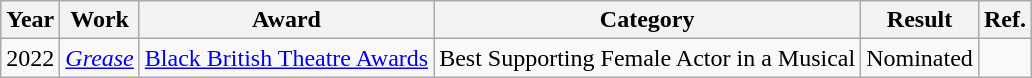<table class="wikitable sortable">
<tr>
<th>Year</th>
<th>Work</th>
<th>Award</th>
<th>Category</th>
<th>Result</th>
<th><abbr>Ref.</abbr></th>
</tr>
<tr>
<td>2022</td>
<td><em><a href='#'>Grease</a></em></td>
<td><a href='#'>Black British Theatre Awards</a></td>
<td>Best Supporting Female Actor in a Musical</td>
<td>Nominated</td>
<td></td>
</tr>
</table>
